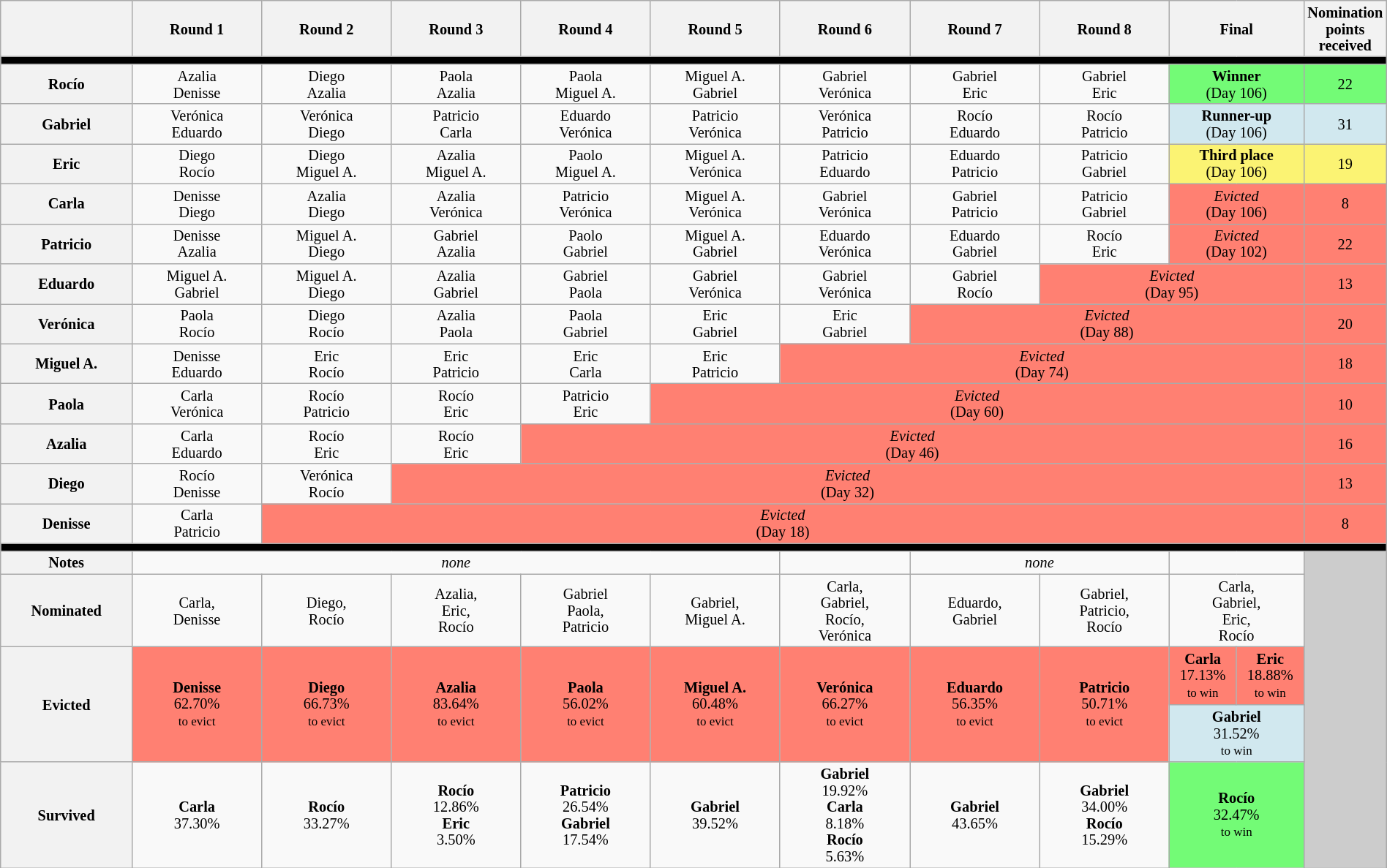<table class="wikitable" style="font-size:85%; line-height:15px; text-align:center; width: 100%;">
<tr>
<th style="width:10%"></th>
<th style="width:10%">Round 1</th>
<th style="width:10%">Round 2</th>
<th style="width:10%">Round 3</th>
<th style="width:10%">Round 4</th>
<th style="width:10%">Round 5</th>
<th style="width:10%">Round 6</th>
<th style="width:10%">Round 7</th>
<th style="width:10%">Round 8</th>
<th colspan="2" style="width:10%">Final</th>
<th style="width:10%">Nomination points received</th>
</tr>
<tr>
<th style="background:#000" colspan="12"></th>
</tr>
<tr>
<th>Rocío</th>
<td>Azalia<br>Denisse</td>
<td>Diego<br>Azalia</td>
<td>Paola<br>Azalia</td>
<td>Paola<br>Miguel A.</td>
<td>Miguel A.<br>Gabriel</td>
<td>Gabriel<br>Verónica</td>
<td>Gabriel<br>Eric</td>
<td>Gabriel<br>Eric</td>
<td style="background:#73FB76" colspan="2"><strong>Winner</strong><br>(Day 106)</td>
<td style="background:#73FB76">22</td>
</tr>
<tr>
<th>Gabriel</th>
<td>Verónica<br>Eduardo</td>
<td>Verónica<br>Diego</td>
<td>Patricio<br>Carla</td>
<td>Eduardo<br>Verónica</td>
<td>Patricio<br>Verónica</td>
<td>Verónica<br>Patricio</td>
<td>Rocío<br>Eduardo</td>
<td>Rocío<br>Patricio</td>
<td style="background:#D1E8EF" colspan="2"><strong>Runner-up</strong><br>(Day 106)</td>
<td style="background:#D1E8EF">31</td>
</tr>
<tr>
<th>Eric</th>
<td>Diego<br>Rocío</td>
<td>Diego<br>Miguel A.</td>
<td>Azalia<br>Miguel A.</td>
<td>Paolo<br>Miguel A.</td>
<td>Miguel A.<br>Verónica</td>
<td>Patricio<br>Eduardo</td>
<td>Eduardo<br>Patricio</td>
<td>Patricio<br>Gabriel</td>
<td style="background:#FBF373" colspan="2"><strong>Third place</strong><br>(Day 106)</td>
<td style="background:#FBF373">19</td>
</tr>
<tr>
<th>Carla</th>
<td>Denisse<br>Diego</td>
<td>Azalia<br>Diego</td>
<td>Azalia<br>Verónica</td>
<td>Patricio<br>Verónica</td>
<td>Miguel A.<br>Verónica</td>
<td>Gabriel<br>Verónica</td>
<td>Gabriel<br>Patricio</td>
<td>Patricio<br>Gabriel</td>
<td style="background:#FF8072" colspan="2"><em>Evicted</em><br>(Day 106)</td>
<td style="background:#FF8072">8</td>
</tr>
<tr>
<th>Patricio</th>
<td>Denisse<br>Azalia</td>
<td>Miguel A.<br>Diego</td>
<td>Gabriel<br>Azalia</td>
<td>Paolo<br>Gabriel</td>
<td>Miguel A.<br>Gabriel</td>
<td>Eduardo<br>Verónica</td>
<td>Eduardo<br>Gabriel</td>
<td>Rocío<br>Eric</td>
<td style="background:#FF8072" colspan="2"><em>Evicted</em><br>(Day 102)</td>
<td style="background:#FF8072">22</td>
</tr>
<tr>
<th>Eduardo</th>
<td>Miguel A.<br>Gabriel</td>
<td>Miguel A.<br>Diego</td>
<td>Azalia<br>Gabriel</td>
<td>Gabriel<br>Paola</td>
<td>Gabriel<br>Verónica</td>
<td>Gabriel<br>Verónica</td>
<td>Gabriel<br>Rocío</td>
<td style="background:#FF8072" colspan="3"><em>Evicted</em><br>(Day 95)</td>
<td style="background:#FF8072">13</td>
</tr>
<tr>
<th>Verónica</th>
<td>Paola<br>Rocío</td>
<td>Diego<br>Rocío</td>
<td>Azalia<br>Paola</td>
<td>Paola<br>Gabriel</td>
<td>Eric<br>Gabriel</td>
<td>Eric<br>Gabriel</td>
<td style="background:#FF8072" colspan="4"><em>Evicted</em><br>(Day 88)</td>
<td style="background:#FF8072">20</td>
</tr>
<tr>
<th>Miguel A.</th>
<td>Denisse<br>Eduardo</td>
<td>Eric<br>Rocío</td>
<td>Eric<br>Patricio</td>
<td>Eric<br>Carla</td>
<td>Eric<br>Patricio</td>
<td style="background:#FF8072" colspan="5"><em>Evicted</em><br>(Day 74)</td>
<td style="background:#FF8072">18</td>
</tr>
<tr>
<th>Paola</th>
<td>Carla<br>Verónica</td>
<td>Rocío<br>Patricio</td>
<td>Rocío<br>Eric</td>
<td>Patricio<br>Eric</td>
<td style="background:#FF8072" colspan="6"><em>Evicted</em><br>(Day 60)</td>
<td style="background:#FF8072">10</td>
</tr>
<tr>
<th>Azalia</th>
<td>Carla<br>Eduardo</td>
<td>Rocío<br>Eric</td>
<td>Rocío<br>Eric</td>
<td style="background:#FF8072" colspan="7"><em>Evicted</em><br>(Day 46)</td>
<td style="background:#FF8072">16</td>
</tr>
<tr>
<th>Diego</th>
<td>Rocío<br>Denisse</td>
<td>Verónica<br>Rocío</td>
<td style="background:#FF8072" colspan="8"><em>Evicted</em><br>(Day 32)</td>
<td style="background:#FF8072">13</td>
</tr>
<tr>
<th>Denisse</th>
<td>Carla<br>Patricio</td>
<td style="background:#FF8072" colspan="9"><em>Evicted</em><br>(Day 18)</td>
<td style="background:#FF8072">8</td>
</tr>
<tr>
<th style="background:#000" colspan="12"></th>
</tr>
<tr>
<th>Notes</th>
<td colspan="5"><em>none</em></td>
<td><em></em></td>
<td colspan="2"><em>none</em></td>
<td colspan="2"><em></em></td>
<td rowspan="5" style="background:#ccc"></td>
</tr>
<tr>
<th>Nominated</th>
<td>Carla,<br>Denisse</td>
<td>Diego,<br>Rocío</td>
<td>Azalia,<br>Eric,<br>Rocío</td>
<td>Gabriel<br>Paola,<br>Patricio</td>
<td>Gabriel,<br>Miguel A.</td>
<td>Carla,<br>Gabriel,<br>Rocío,<br>Verónica</td>
<td>Eduardo,<br>Gabriel</td>
<td>Gabriel,<br>Patricio,<br>Rocío</td>
<td colspan="2">Carla,<br>Gabriel,<br>Eric,<br>Rocío</td>
</tr>
<tr>
<th rowspan="2">Evicted</th>
<td style="background:#FF8072" rowspan="2"><strong>Denisse</strong><br>62.70%<br><small>to evict</small></td>
<td style="background:#FF8072" rowspan="2"><strong>Diego</strong><br>66.73%<br><small>to evict</small></td>
<td style="background:#FF8072" rowspan="2"><strong>Azalia</strong><br>83.64%<br><small>to evict</small></td>
<td style="background:#FF8072" rowspan="2"><strong>Paola</strong><br>56.02%<br><small>to evict</small></td>
<td style="background:#FF8072" rowspan="2"><strong>Miguel A.</strong><br>60.48%<br><small>to evict</small></td>
<td style="background:#FF8072" rowspan="2"><strong>Verónica</strong><br>66.27%<br><small>to evict</small></td>
<td style="background:#FF8072" rowspan="2"><strong>Eduardo</strong><br>56.35%<br><small>to evict</small></td>
<td style="background:#FF8072" rowspan="2"><strong>Patricio</strong><br>50.71%<br><small>to evict</small></td>
<td style="background:#FF8072"><strong>Carla</strong><br>17.13%<br><small>to win</small></td>
<td style="background:#FF8072"><strong>Eric</strong><br>18.88%<br><small>to win</small></td>
</tr>
<tr>
<td style="background:#D1E8EF" colspan="2"><strong>Gabriel</strong><br>31.52%<br><small>to win</small></td>
</tr>
<tr>
<th>Survived</th>
<td><strong>Carla</strong><br>37.30%</td>
<td><strong>Rocío</strong><br>33.27%</td>
<td><strong>Rocío</strong><br>12.86%<br><strong>Eric</strong><br>3.50%</td>
<td><strong>Patricio</strong><br>26.54%<br><strong>Gabriel</strong><br>17.54%</td>
<td><strong>Gabriel</strong><br>39.52%</td>
<td><strong>Gabriel</strong><br>19.92%<br><strong>Carla</strong><br>8.18%<br><strong>Rocío</strong><br>5.63%</td>
<td><strong>Gabriel</strong><br>43.65%</td>
<td><strong>Gabriel</strong><br>34.00%<br><strong>Rocío</strong><br>15.29%</td>
<td style="background:#73FB76" colspan="2"><strong>Rocío</strong><br>32.47%<br><small>to win</small></td>
</tr>
</table>
